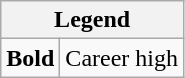<table class="wikitable mw-collapsible mw-collapsed">
<tr>
<th colspan="2">Legend</th>
</tr>
<tr>
<td><strong>Bold</strong></td>
<td>Career high</td>
</tr>
</table>
